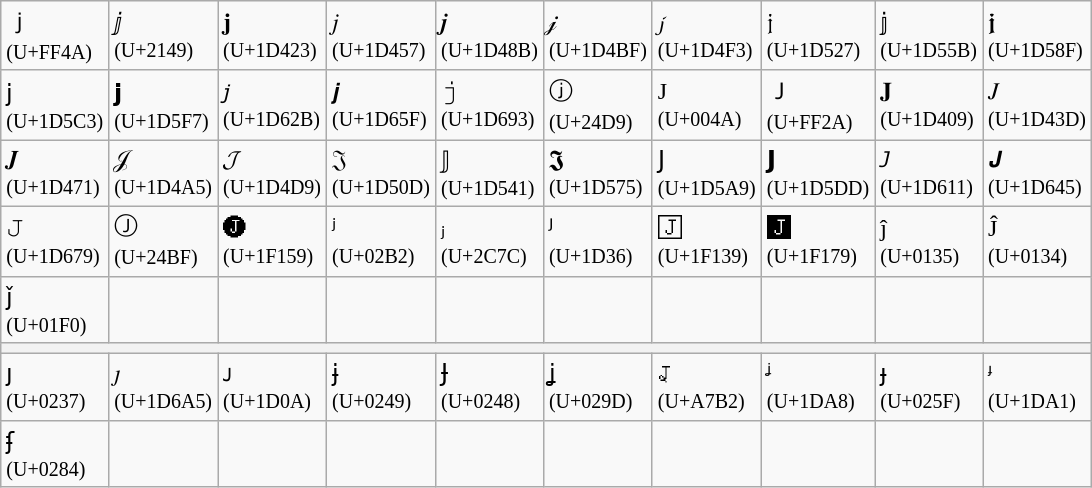<table class="wikitable">
<tr>
<td>ｊ <br><small>(U+FF4A)</small></td>
<td>ⅉ <br><small>(U+2149)</small></td>
<td>𝐣 <br><small>(U+1D423)</small></td>
<td>𝑗 <br><small>(U+1D457)</small></td>
<td>𝒋 <br><small>(U+1D48B)</small></td>
<td>𝒿 <br><small>(U+1D4BF)</small></td>
<td>𝓳 <br><small>(U+1D4F3)</small></td>
<td>𝔧 <br><small>(U+1D527)</small></td>
<td>𝕛 <br><small>(U+1D55B)</small></td>
<td>𝖏 <br><small>(U+1D58F)</small></td>
</tr>
<tr>
<td>𝗃 <br><small>(U+1D5C3)</small></td>
<td>𝗷 <br><small>(U+1D5F7)</small></td>
<td>𝘫 <br><small>(U+1D62B)</small></td>
<td>𝙟 <br><small>(U+1D65F)</small></td>
<td>𝚓 <br><small>(U+1D693)</small></td>
<td>ⓙ <br><small>(U+24D9)</small></td>
<td>J <br><small>(U+004A)</small></td>
<td>Ｊ <br><small>(U+FF2A)</small></td>
<td>𝐉 <br><small>(U+1D409)</small></td>
<td>𝐽 <br><small>(U+1D43D)</small></td>
</tr>
<tr>
<td>𝑱 <br><small>(U+1D471)</small></td>
<td>𝒥 <br><small>(U+1D4A5)</small></td>
<td>𝓙 <br><small>(U+1D4D9)</small></td>
<td>𝔍 <br><small>(U+1D50D)</small></td>
<td>𝕁 <br><small>(U+1D541)</small></td>
<td>𝕵 <br><small>(U+1D575)</small></td>
<td>𝖩 <br><small>(U+1D5A9)</small></td>
<td>𝗝 <br><small>(U+1D5DD)</small></td>
<td>𝘑 <br><small>(U+1D611)</small></td>
<td>𝙅 <br><small>(U+1D645)</small></td>
</tr>
<tr>
<td>𝙹 <br><small>(U+1D679)</small></td>
<td>Ⓙ <br><small>(U+24BF)</small></td>
<td>🅙 <br><small>(U+1F159)</small></td>
<td>ʲ <br><small>(U+02B2)</small></td>
<td>ⱼ <br><small>(U+2C7C)</small></td>
<td>ᴶ <br><small>(U+1D36)</small></td>
<td>🄹 <br><small>(U+1F139)</small></td>
<td>🅹 <br><small>(U+1F179)</small></td>
<td>ĵ <br><small>(U+0135)</small></td>
<td>Ĵ <br><small>(U+0134)</small></td>
</tr>
<tr>
<td>ǰ <br><small>(U+01F0)</small></td>
<td></td>
<td></td>
<td></td>
<td></td>
<td></td>
<td></td>
<td></td>
<td></td>
<td></td>
</tr>
<tr>
<th colspan=10></th>
</tr>
<tr>
<td>ȷ <br><small>(U+0237)</small></td>
<td>𝚥 <br><small>(U+1D6A5)</small></td>
<td>ᴊ <br><small>(U+1D0A)</small></td>
<td>ɉ <br><small>(U+0249)</small></td>
<td>Ɉ <br><small>(U+0248)</small></td>
<td>ʝ <br><small>(U+029D)</small></td>
<td>Ʝ <br><small>(U+A7B2)</small></td>
<td>ᶨ <br><small>(U+1DA8)</small></td>
<td>ɟ <br><small>(U+025F)</small></td>
<td>ᶡ <br><small>(U+1DA1)</small></td>
</tr>
<tr>
<td>ʄ <br><small>(U+0284)</small></td>
<td></td>
<td></td>
<td></td>
<td></td>
<td></td>
<td></td>
<td></td>
<td></td>
<td></td>
</tr>
</table>
